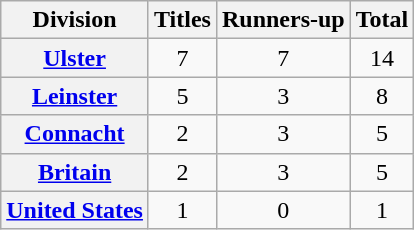<table class="wikitable plainrowheaders sortable">
<tr>
<th scope="col">Division</th>
<th scope="col">Titles</th>
<th>Runners-up</th>
<th>Total</th>
</tr>
<tr align="center">
<th scope="row"> <a href='#'>Ulster</a></th>
<td align="center">7</td>
<td align="center">7</td>
<td>14</td>
</tr>
<tr align="center">
<th scope="row"> <a href='#'>Leinster</a></th>
<td align="center">5</td>
<td align="center">3</td>
<td>8</td>
</tr>
<tr align="center">
<th scope="row"> <a href='#'>Connacht</a></th>
<td align="center">2</td>
<td align="center">3</td>
<td>5</td>
</tr>
<tr align="center">
<th scope="row"> <a href='#'>Britain</a></th>
<td align="center">2</td>
<td align="center">3</td>
<td>5</td>
</tr>
<tr align="center">
<th scope="row"> <a href='#'>United States</a></th>
<td align="center">1</td>
<td align="center">0</td>
<td>1</td>
</tr>
</table>
